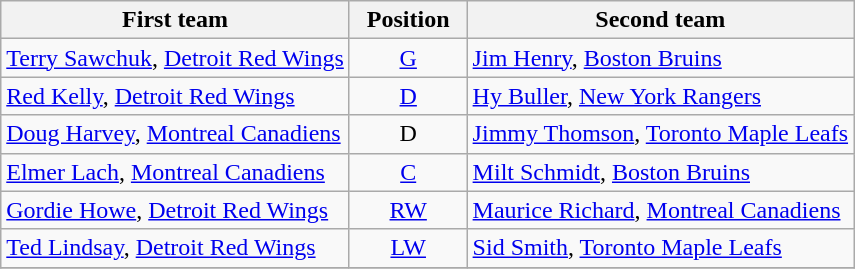<table class="wikitable">
<tr>
<th>First team</th>
<th>  Position  </th>
<th>Second team</th>
</tr>
<tr>
<td><a href='#'>Terry Sawchuk</a>, <a href='#'>Detroit Red Wings</a></td>
<td align=center><a href='#'>G</a></td>
<td><a href='#'>Jim Henry</a>, <a href='#'>Boston Bruins</a></td>
</tr>
<tr>
<td><a href='#'>Red Kelly</a>, <a href='#'>Detroit Red Wings</a></td>
<td align=center><a href='#'>D</a></td>
<td><a href='#'>Hy Buller</a>, <a href='#'>New York Rangers</a></td>
</tr>
<tr>
<td><a href='#'>Doug Harvey</a>, <a href='#'>Montreal Canadiens</a></td>
<td align=center>D</td>
<td><a href='#'>Jimmy Thomson</a>, <a href='#'>Toronto Maple Leafs</a></td>
</tr>
<tr>
<td><a href='#'>Elmer Lach</a>, <a href='#'>Montreal Canadiens</a></td>
<td align=center><a href='#'>C</a></td>
<td><a href='#'>Milt Schmidt</a>, <a href='#'>Boston Bruins</a></td>
</tr>
<tr>
<td><a href='#'>Gordie Howe</a>, <a href='#'>Detroit Red Wings</a></td>
<td align=center><a href='#'>RW</a></td>
<td><a href='#'>Maurice Richard</a>, <a href='#'>Montreal Canadiens</a></td>
</tr>
<tr>
<td><a href='#'>Ted Lindsay</a>, <a href='#'>Detroit Red Wings</a></td>
<td align=center><a href='#'>LW</a></td>
<td><a href='#'>Sid Smith</a>, <a href='#'>Toronto Maple Leafs</a></td>
</tr>
<tr>
</tr>
</table>
